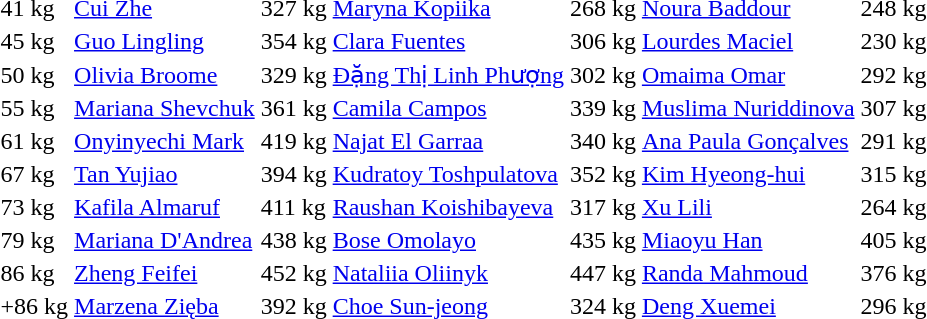<table>
<tr>
<td>41 kg</td>
<td><a href='#'>Cui Zhe</a><br></td>
<td>327 kg</td>
<td><a href='#'>Maryna Kopiika</a><br></td>
<td>268 kg</td>
<td><a href='#'>Noura Baddour</a><br></td>
<td>248 kg</td>
</tr>
<tr>
<td>45 kg</td>
<td><a href='#'>Guo Lingling</a><br></td>
<td>354 kg</td>
<td><a href='#'>Clara Fuentes</a><br></td>
<td>306 kg</td>
<td><a href='#'>Lourdes Maciel</a><br></td>
<td>230 kg</td>
</tr>
<tr>
<td>50 kg</td>
<td><a href='#'>Olivia Broome</a><br></td>
<td>329 kg</td>
<td><a href='#'>Đặng Thị Linh Phượng</a><br></td>
<td>302 kg</td>
<td><a href='#'>Omaima Omar</a><br></td>
<td>292 kg</td>
</tr>
<tr>
<td>55 kg</td>
<td><a href='#'>Mariana Shevchuk</a><br></td>
<td>361 kg</td>
<td><a href='#'>Camila Campos</a><br></td>
<td>339 kg</td>
<td><a href='#'>Muslima Nuriddinova</a><br></td>
<td>307 kg</td>
</tr>
<tr>
<td>61 kg</td>
<td><a href='#'>Onyinyechi Mark</a><br></td>
<td>419 kg</td>
<td><a href='#'>Najat El Garraa</a><br></td>
<td>340 kg</td>
<td><a href='#'>Ana Paula Gonçalves</a><br></td>
<td>291 kg</td>
</tr>
<tr>
<td>67 kg</td>
<td><a href='#'>Tan Yujiao</a><br></td>
<td>394 kg</td>
<td><a href='#'>Kudratoy Toshpulatova</a><br></td>
<td>352 kg</td>
<td><a href='#'>Kim Hyeong-hui</a><br></td>
<td>315 kg</td>
</tr>
<tr>
<td>73 kg</td>
<td><a href='#'>Kafila Almaruf</a><br></td>
<td>411 kg</td>
<td><a href='#'>Raushan Koishibayeva</a><br></td>
<td>317 kg</td>
<td><a href='#'>Xu Lili</a><br></td>
<td>264 kg</td>
</tr>
<tr>
<td>79 kg</td>
<td><a href='#'>Mariana D'Andrea</a><br></td>
<td>438 kg</td>
<td><a href='#'>Bose Omolayo</a><br></td>
<td>435 kg</td>
<td><a href='#'>Miaoyu Han</a><br></td>
<td>405 kg</td>
</tr>
<tr>
<td>86 kg</td>
<td><a href='#'>Zheng Feifei</a><br></td>
<td>452 kg</td>
<td><a href='#'>Nataliia Oliinyk</a><br></td>
<td>447 kg</td>
<td><a href='#'>Randa Mahmoud</a><br></td>
<td>376 kg</td>
</tr>
<tr>
<td>+86 kg</td>
<td><a href='#'>Marzena Zięba</a><br></td>
<td>392 kg</td>
<td><a href='#'>Choe Sun-jeong</a><br></td>
<td>324 kg</td>
<td><a href='#'>Deng Xuemei</a><br></td>
<td>296 kg</td>
</tr>
</table>
